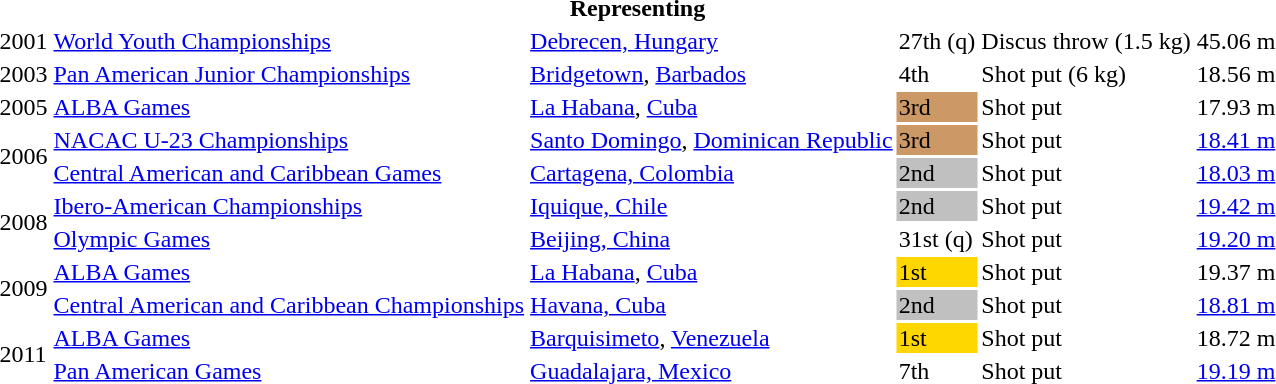<table>
<tr>
<th colspan="6">Representing </th>
</tr>
<tr>
<td>2001</td>
<td><a href='#'>World Youth Championships</a></td>
<td><a href='#'>Debrecen, Hungary</a></td>
<td>27th (q)</td>
<td>Discus throw (1.5 kg)</td>
<td>45.06 m</td>
</tr>
<tr>
<td>2003</td>
<td><a href='#'>Pan American Junior Championships</a></td>
<td><a href='#'>Bridgetown</a>, <a href='#'>Barbados</a></td>
<td>4th</td>
<td>Shot put (6 kg)</td>
<td>18.56 m</td>
</tr>
<tr>
<td>2005</td>
<td><a href='#'>ALBA Games</a></td>
<td><a href='#'>La Habana</a>, <a href='#'>Cuba</a></td>
<td bgcolor=cc9966>3rd</td>
<td>Shot put</td>
<td>17.93 m</td>
</tr>
<tr>
<td rowspan=2>2006</td>
<td><a href='#'>NACAC U-23 Championships</a></td>
<td><a href='#'>Santo Domingo</a>, <a href='#'>Dominican Republic</a></td>
<td bgcolor="cc9966">3rd</td>
<td>Shot put</td>
<td><a href='#'>18.41 m</a></td>
</tr>
<tr>
<td><a href='#'>Central American and Caribbean Games</a></td>
<td><a href='#'>Cartagena, Colombia</a></td>
<td bgcolor="silver">2nd</td>
<td>Shot put</td>
<td><a href='#'>18.03 m</a></td>
</tr>
<tr>
<td rowspan=2>2008</td>
<td><a href='#'>Ibero-American Championships</a></td>
<td><a href='#'>Iquique, Chile</a></td>
<td bgcolor="silver">2nd</td>
<td>Shot put</td>
<td><a href='#'>19.42 m</a></td>
</tr>
<tr>
<td><a href='#'>Olympic Games</a></td>
<td><a href='#'>Beijing, China</a></td>
<td>31st (q)</td>
<td>Shot put</td>
<td><a href='#'>19.20 m</a></td>
</tr>
<tr>
<td rowspan=2>2009</td>
<td><a href='#'>ALBA Games</a></td>
<td><a href='#'>La Habana</a>, <a href='#'>Cuba</a></td>
<td bgcolor=gold>1st</td>
<td>Shot put</td>
<td>19.37 m</td>
</tr>
<tr>
<td><a href='#'>Central American and Caribbean Championships</a></td>
<td><a href='#'>Havana, Cuba</a></td>
<td bgcolor="silver">2nd</td>
<td>Shot put</td>
<td><a href='#'>18.81 m</a></td>
</tr>
<tr>
<td rowspan=2>2011</td>
<td><a href='#'>ALBA Games</a></td>
<td><a href='#'>Barquisimeto</a>, <a href='#'>Venezuela</a></td>
<td bgcolor=gold>1st</td>
<td>Shot put</td>
<td>18.72 m</td>
</tr>
<tr>
<td><a href='#'>Pan American Games</a></td>
<td><a href='#'>Guadalajara, Mexico</a></td>
<td>7th</td>
<td>Shot put</td>
<td><a href='#'>19.19 m</a></td>
</tr>
</table>
